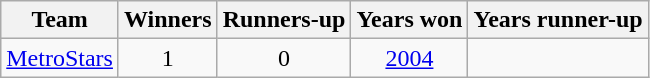<table class="wikitable" style="text-align: center">
<tr>
<th>Team</th>
<th>Winners</th>
<th>Runners-up</th>
<th class="unsortable">Years won</th>
<th class="unsortable">Years runner-up</th>
</tr>
<tr>
<td align=left><a href='#'>MetroStars</a></td>
<td>1</td>
<td>0</td>
<td><a href='#'>2004</a></td>
<td></td>
</tr>
</table>
